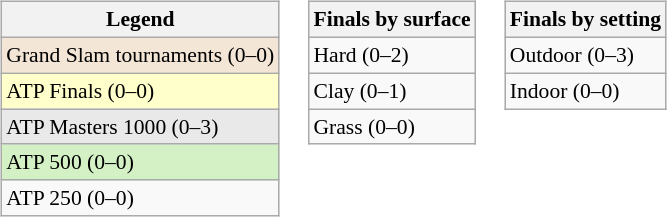<table>
<tr valign=top>
<td><br><table class=wikitable style=font-size:90%>
<tr>
<th>Legend</th>
</tr>
<tr style=background:#f3e6d7>
<td>Grand Slam tournaments (0–0)</td>
</tr>
<tr style="background:#ffc;">
<td>ATP Finals (0–0)</td>
</tr>
<tr style=background:#e9e9e9>
<td>ATP Masters 1000 (0–3)</td>
</tr>
<tr style=background:#d4f1c5>
<td>ATP 500 (0–0)</td>
</tr>
<tr>
<td>ATP 250 (0–0)</td>
</tr>
</table>
</td>
<td><br><table class=wikitable style=font-size:90%>
<tr>
<th>Finals by surface</th>
</tr>
<tr>
<td>Hard (0–2)</td>
</tr>
<tr>
<td>Clay (0–1)</td>
</tr>
<tr>
<td>Grass (0–0)</td>
</tr>
</table>
</td>
<td><br><table class=wikitable style=font-size:90%>
<tr>
<th>Finals by setting</th>
</tr>
<tr>
<td>Outdoor (0–3)</td>
</tr>
<tr>
<td>Indoor (0–0)</td>
</tr>
</table>
</td>
</tr>
</table>
